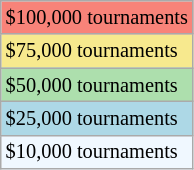<table class="wikitable" style="font-size:85%;">
<tr style="background:#f88379;">
<td>$100,000 tournaments</td>
</tr>
<tr style="background:#f7e98e;">
<td>$75,000 tournaments</td>
</tr>
<tr style="background:#addfad;">
<td>$50,000 tournaments</td>
</tr>
<tr style="background:lightblue;">
<td>$25,000 tournaments</td>
</tr>
<tr style="background:#f0f8ff;">
<td>$10,000 tournaments</td>
</tr>
</table>
